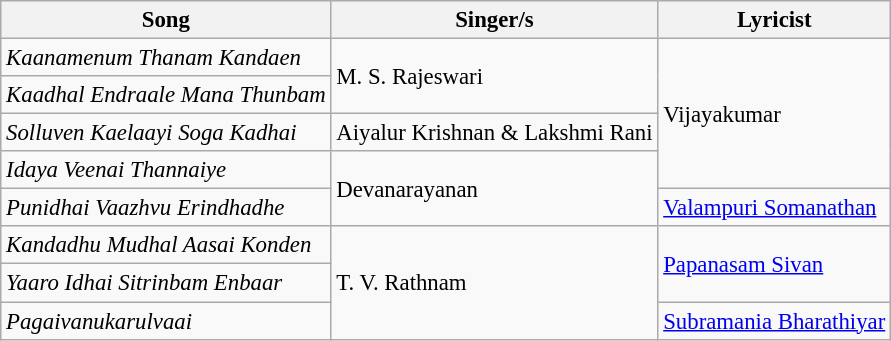<table class="wikitable" style="font-size:95%;">
<tr>
<th>Song</th>
<th>Singer/s</th>
<th>Lyricist</th>
</tr>
<tr>
<td><em>Kaanamenum Thanam Kandaen</em></td>
<td rowspan=2>M. S. Rajeswari</td>
<td rowspan=4>Vijayakumar</td>
</tr>
<tr>
<td><em>Kaadhal Endraale Mana Thunbam</em></td>
</tr>
<tr>
<td><em>Solluven Kaelaayi Soga Kadhai</em></td>
<td>Aiyalur Krishnan & Lakshmi Rani</td>
</tr>
<tr>
<td><em>Idaya Veenai Thannaiye</em></td>
<td rowspan=2>Devanarayanan</td>
</tr>
<tr>
<td><em>Punidhai Vaazhvu Erindhadhe</em></td>
<td><a href='#'>Valampuri Somanathan</a></td>
</tr>
<tr>
<td><em>Kandadhu Mudhal Aasai Konden</em></td>
<td rowspan=3>T. V. Rathnam</td>
<td rowspan=2><a href='#'>Papanasam Sivan</a></td>
</tr>
<tr>
<td><em>Yaaro Idhai Sitrinbam Enbaar</em></td>
</tr>
<tr>
<td><em>Pagaivanukarulvaai</em></td>
<td><a href='#'>Subramania Bharathiyar</a></td>
</tr>
</table>
